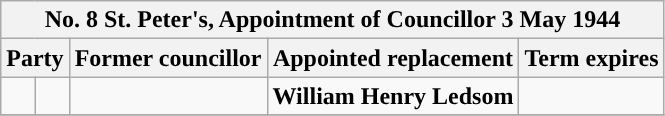<table class="wikitable">
<tr>
<th colspan="5"><strong>No. 8 St. Peter's, Appointment of Councillor 3 May 1944</strong></th>
</tr>
<tr>
<th colspan="2">Party</th>
<th>Former councillor</th>
<th>Appointed replacement</th>
<th>Term expires</th>
</tr>
<tr>
<td style="background-color:"></td>
<td></td>
<td></td>
<td><strong>William Henry Ledsom</strong></td>
<td></td>
</tr>
<tr>
</tr>
</table>
